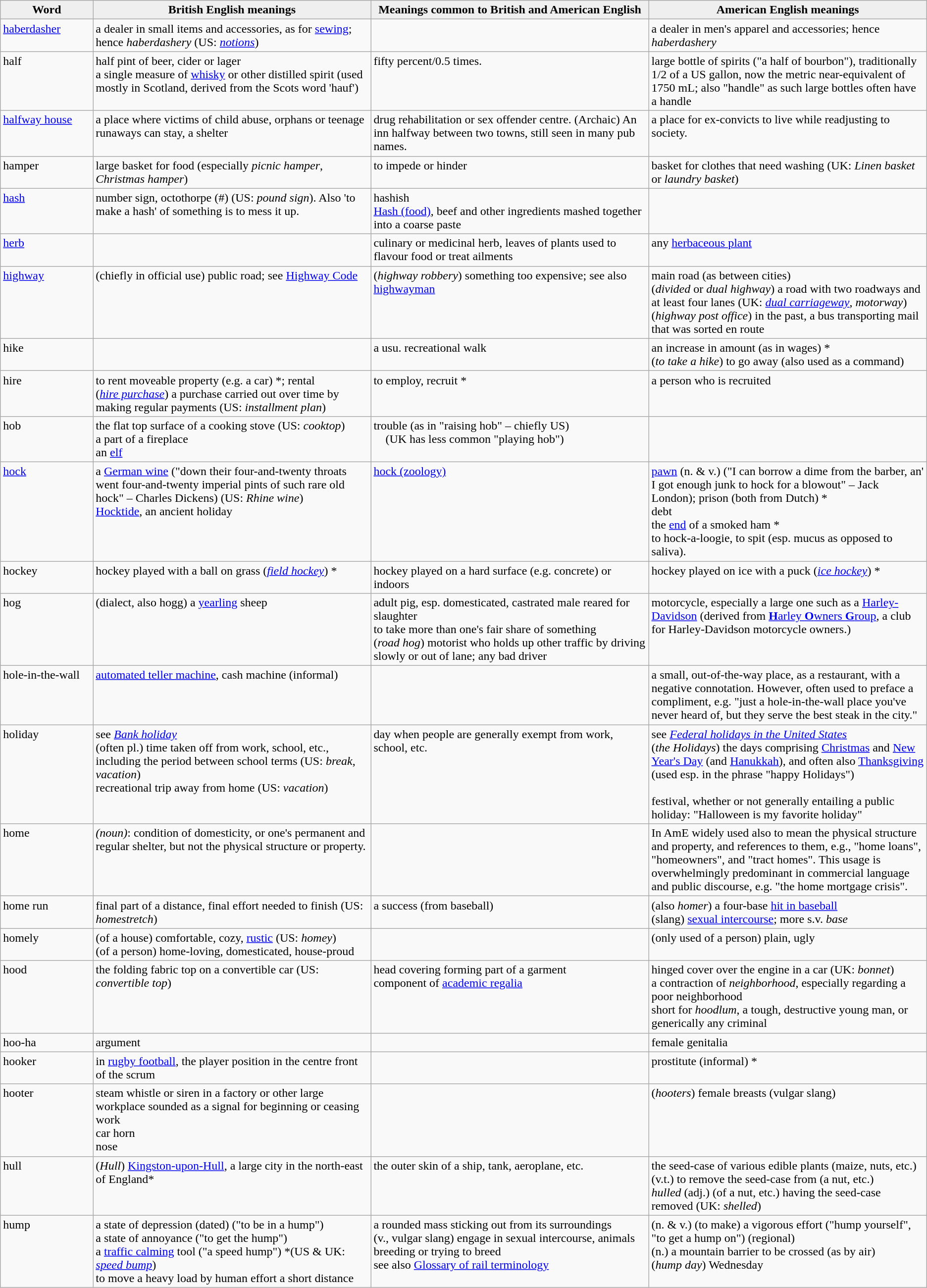<table class="wikitable">
<tr>
<th style="width:10%; background:#efefef;">Word</th>
<th style="width:30%; background:#efefef;">British English meanings</th>
<th style="width:30%; background:#efefef;">Meanings common to British and American English</th>
<th style="width:30%; background:#efefef;">American English meanings</th>
</tr>
<tr valign="top">
<td><a href='#'>haberdasher</a></td>
<td>a dealer in small items and accessories, as for <a href='#'>sewing</a>; hence <em>haberdashery</em> (US: <em><a href='#'>notions</a></em>)</td>
<td> </td>
<td>a dealer in men's apparel and accessories; hence <em>haberdashery</em></td>
</tr>
<tr valign="top">
<td>half</td>
<td>half pint of beer, cider or lager<br>a single measure of <a href='#'>whisky</a> or other distilled spirit (used mostly in Scotland, derived from the Scots word 'hauf')</td>
<td>fifty percent/0.5 times.</td>
<td>large bottle of spirits ("a half of bourbon"), traditionally 1/2 of a US gallon, now the metric near-equivalent of 1750 mL; also "handle" as such large bottles often have a handle</td>
</tr>
<tr valign="top">
<td><a href='#'>halfway house</a></td>
<td>a place where victims of child abuse, orphans or teenage runaways can stay, a shelter</td>
<td>drug rehabilitation or sex offender centre. (Archaic) An inn halfway between two towns, still seen in many pub names.</td>
<td>a place for ex-convicts to live while readjusting to society.</td>
</tr>
<tr valign="top">
<td>hamper</td>
<td>large basket for food (especially <em>picnic hamper</em>, <em>Christmas hamper</em>)</td>
<td>to impede or hinder</td>
<td>basket for clothes that need washing (UK: <em>Linen basket</em> or <em>laundry basket</em>)</td>
</tr>
<tr valign="top">
<td><a href='#'>hash</a></td>
<td>number sign, octothorpe (#) (US: <em>pound sign</em>). Also 'to make a hash' of something is to mess it up.</td>
<td>hashish<br><a href='#'>Hash (food)</a>, beef and other ingredients mashed together into a coarse paste</td>
<td> <br></td>
</tr>
<tr valign="top">
<td><a href='#'>herb</a></td>
<td></td>
<td>culinary or medicinal herb, leaves of plants used to flavour food or treat ailments</td>
<td>any <a href='#'>herbaceous plant</a></td>
</tr>
<tr valign="top">
<td><a href='#'>highway</a></td>
<td>(chiefly in official use) public road; see <a href='#'>Highway Code</a></td>
<td>(<em>highway robbery</em>) something too expensive; see also <a href='#'>highwayman</a></td>
<td>main road (as between cities)<br>(<em>divided</em> or <em>dual highway</em>) a road with two roadways and at least four lanes (UK: <em><a href='#'>dual carriageway</a></em>, <em>motorway</em>)<br>(<em>highway post office</em>) in the past, a bus transporting mail that was sorted en route</td>
</tr>
<tr valign="top">
<td>hike</td>
<td> </td>
<td>a usu. recreational walk</td>
<td>an increase in amount (as in wages) *<br>(<em>to take a hike</em>) to go away (also used as a command)</td>
</tr>
<tr valign="top">
<td>hire</td>
<td>to rent moveable property (e.g. a car) *; rental<br>(<em><a href='#'>hire purchase</a></em>) a purchase carried out over time by making regular payments (US: <em>installment plan</em>)</td>
<td>to employ, recruit *</td>
<td>a person who is recruited</td>
</tr>
<tr valign="top">
<td>hob</td>
<td>the flat top surface of a cooking stove (US: <em>cooktop</em>)<br>a part of a fireplace<br>an <a href='#'>elf</a></td>
<td>trouble (as in "raising hob" – chiefly US)<br>     (UK has less common "playing hob")</td>
<td> </td>
</tr>
<tr valign="top">
<td><a href='#'>hock</a></td>
<td>a <a href='#'>German wine</a> ("down their four-and-twenty throats went four-and-twenty imperial pints of such rare old hock" – Charles Dickens) (US: <em>Rhine wine</em>)<br><a href='#'>Hocktide</a>, an ancient holiday</td>
<td><a href='#'>hock (zoology)</a></td>
<td><a href='#'>pawn</a> (n. & v.) ("I can borrow a dime from the barber, an' I got enough junk to hock for a blowout" – Jack London); prison (both from Dutch) *<br>debt<br>the <a href='#'>end</a> of a smoked ham *<br>to hock-a-loogie, to spit (esp. mucus as opposed to saliva).</td>
</tr>
<tr valign="top">
<td>hockey</td>
<td>hockey played with a ball on grass (<em><a href='#'>field hockey</a></em>) *</td>
<td>hockey played on a hard surface (e.g. concrete) or indoors</td>
<td>hockey played on ice with a puck (<em><a href='#'>ice hockey</a></em>) *</td>
</tr>
<tr valign="top">
<td>hog</td>
<td>(dialect, also hogg) a <a href='#'>yearling</a> sheep</td>
<td>adult pig, esp. domesticated, castrated male reared for slaughter <br>to take more than one's fair share of something<br>(<em>road hog</em>) motorist who holds up other traffic by driving slowly or out of lane; any bad driver</td>
<td>motorcycle, especially a large one such as a <a href='#'>Harley-Davidson</a> (derived from <a href='#'><strong>H</strong>arley <strong>O</strong>wners <strong>G</strong>roup</a>, a club for Harley-Davidson motorcycle owners.)</td>
</tr>
<tr valign="top">
<td>hole-in-the-wall</td>
<td><a href='#'>automated teller machine</a>, cash machine (informal)</td>
<td> </td>
<td>a small, out-of-the-way place, as a restaurant, with a negative connotation. However, often used to preface a compliment, e.g. "just a hole-in-the-wall place you've never heard of, but they serve the best steak in the city."</td>
</tr>
<tr valign="top">
<td>holiday</td>
<td>see <em><a href='#'>Bank holiday</a></em><br>(often pl.) time taken off from work, school, etc., including the period between school terms (US: <em>break</em>, <em>vacation</em>)<br>recreational trip away from home (US: <em>vacation</em>)</td>
<td>day when people are generally exempt from work, school, etc.</td>
<td>see <em><a href='#'>Federal holidays in the United States</a></em><br>(<em>the Holidays</em>) the days comprising <a href='#'>Christmas</a> and <a href='#'>New Year's Day</a> (and <a href='#'>Hanukkah</a>), and often also <a href='#'>Thanksgiving</a> (used esp. in the phrase "happy Holidays")<br><br>festival, whether or not generally entailing a public holiday: "Halloween is my favorite holiday"</td>
</tr>
<tr valign="top">
<td>home</td>
<td><em>(noun)</em>: condition of domesticity, or one's permanent and regular shelter, but not the physical structure or property.</td>
<td> </td>
<td>In AmE widely used also to mean the physical structure and property, and references to them, e.g., "home loans", "homeowners", and "tract homes". This usage is overwhelmingly predominant in commercial language and public discourse, e.g. "the home mortgage crisis".</td>
</tr>
<tr valign="top">
<td>home run</td>
<td>final part of a distance, final effort needed to finish (US: <em>homestretch</em>)</td>
<td>a success (from baseball)</td>
<td>(also <em>homer</em>) a four-base <a href='#'>hit in baseball</a><br>(slang) <a href='#'>sexual intercourse</a>; more s.v. <em>base</em></td>
</tr>
<tr valign="top">
<td>homely</td>
<td>(of a house) comfortable, cozy, <a href='#'>rustic</a> (US: <em>homey</em>)<br>(of a person) home-loving, domesticated, house-proud</td>
<td> </td>
<td>(only used of a person) plain, ugly</td>
</tr>
<tr valign="top">
<td>hood</td>
<td>the folding fabric top on a convertible car (US: <em>convertible top</em>)</td>
<td>head covering forming part of a garment<br>component of <a href='#'>academic regalia</a></td>
<td>hinged cover over the engine in a car (UK: <em>bonnet</em>)<br>a contraction of <em>neighborhood</em>, especially regarding a poor neighborhood<br>short for <em>hoodlum</em>, a tough, destructive young man, or generically any criminal</td>
</tr>
<tr valign="top">
<td>hoo-ha</td>
<td>argument</td>
<td> </td>
<td>female genitalia</td>
</tr>
<tr valign="top">
<td>hooker</td>
<td>in <a href='#'>rugby football</a>, the player position in the centre front of the scrum </td>
<td> </td>
<td>prostitute (informal) *</td>
</tr>
<tr valign="top">
<td>hooter</td>
<td>steam whistle or siren in a factory or other large workplace sounded as a signal for beginning or ceasing work<br>car horn<br>nose</td>
<td> </td>
<td>(<em>hooters</em>) female breasts (vulgar slang)</td>
</tr>
<tr valign="top">
<td>hull</td>
<td>(<em>Hull</em>) <a href='#'>Kingston-upon-Hull</a>, a large city in the north-east of England*</td>
<td>the outer skin of a ship, tank, aeroplane, etc.</td>
<td>the seed-case of various edible plants (maize, nuts, etc.)<br>(v.t.) to remove the seed-case from (a nut, etc.)<br><em>hulled</em> (adj.) (of a nut, etc.) having the seed-case removed (UK: <em>shelled</em>)</td>
</tr>
<tr valign="top">
<td>hump</td>
<td>a state of depression (dated) ("to be in a hump")<br>a state of annoyance ("to get the hump")<br>a <a href='#'>traffic calming</a> tool ("a speed hump") *(US & UK: <em><a href='#'>speed bump</a></em>)<br>to move a heavy load by human effort a short distance</td>
<td>a rounded mass sticking out from its surroundings<br>(v., vulgar slang) engage in sexual intercourse, animals breeding or trying to breed<br>see also <a href='#'>Glossary of rail terminology</a></td>
<td>(n. & v.) (to make) a vigorous effort ("hump yourself", "to get a hump on") (regional)<br>(n.) a mountain barrier to be crossed (as by air)<br>(<em>hump day</em>) Wednesday<br></td>
</tr>
</table>
